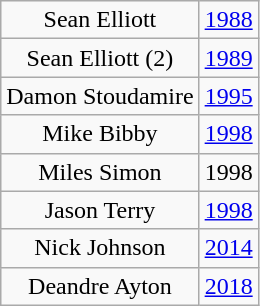<table class="wikitable" style="text-align:center;">
<tr>
<td>Sean Elliott</td>
<td><a href='#'>1988</a></td>
</tr>
<tr>
<td>Sean Elliott (2)</td>
<td><a href='#'>1989</a></td>
</tr>
<tr>
<td>Damon Stoudamire</td>
<td><a href='#'>1995</a></td>
</tr>
<tr>
<td>Mike Bibby</td>
<td><a href='#'>1998</a></td>
</tr>
<tr>
<td>Miles Simon</td>
<td>1998</td>
</tr>
<tr>
<td>Jason Terry</td>
<td><a href='#'>1998</a></td>
</tr>
<tr>
<td>Nick Johnson</td>
<td><a href='#'>2014</a></td>
</tr>
<tr>
<td>Deandre Ayton</td>
<td><a href='#'>2018</a></td>
</tr>
</table>
